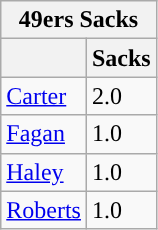<table class="wikitable">
<tr>
<th colspan="2">49ers Sacks</th>
</tr>
<tr>
<th></th>
<th>Sacks</th>
</tr>
<tr>
<td><a href='#'>Carter</a></td>
<td>2.0</td>
</tr>
<tr>
<td><a href='#'>Fagan</a></td>
<td>1.0</td>
</tr>
<tr>
<td><a href='#'>Haley</a></td>
<td>1.0</td>
</tr>
<tr>
<td><a href='#'>Roberts</a></td>
<td>1.0</td>
</tr>
</table>
